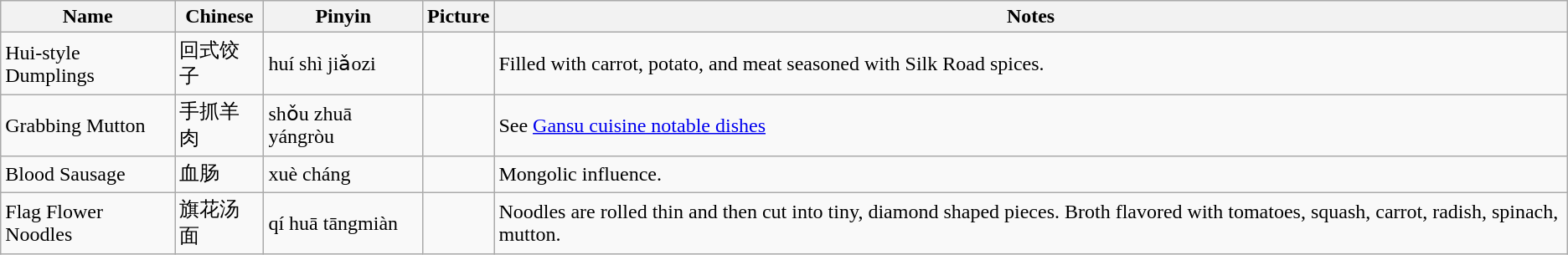<table class="wikitable">
<tr>
<th>Name</th>
<th>Chinese</th>
<th>Pinyin</th>
<th>Picture</th>
<th>Notes</th>
</tr>
<tr>
<td>Hui-style Dumplings</td>
<td>回式饺子</td>
<td>huí shì jiǎozi</td>
<td></td>
<td>Filled with carrot, potato, and meat seasoned with Silk Road spices.</td>
</tr>
<tr>
<td>Grabbing Mutton</td>
<td>手抓羊肉</td>
<td>shǒu zhuā yángròu</td>
<td></td>
<td>See <a href='#'>Gansu cuisine notable dishes</a></td>
</tr>
<tr>
<td>Blood Sausage</td>
<td>血肠</td>
<td>xuè cháng</td>
<td></td>
<td>Mongolic influence.</td>
</tr>
<tr>
<td>Flag Flower Noodles</td>
<td>旗花汤面</td>
<td>qí huā tāngmiàn</td>
<td></td>
<td>Noodles are rolled thin and then cut into tiny, diamond shaped pieces. Broth flavored with tomatoes, squash, carrot, radish, spinach, mutton.</td>
</tr>
</table>
